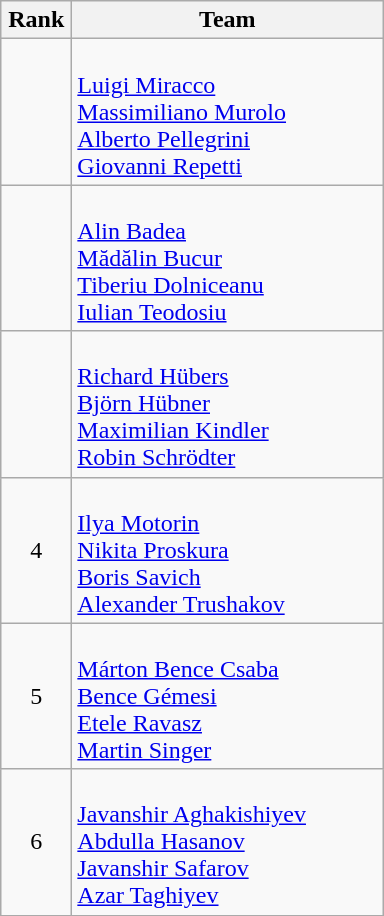<table class="wikitable" style="text-align: center;">
<tr>
<th width=40>Rank</th>
<th width=200>Team</th>
</tr>
<tr>
<td></td>
<td align=left><br><a href='#'>Luigi Miracco</a><br><a href='#'>Massimiliano Murolo</a><br><a href='#'>Alberto Pellegrini</a><br><a href='#'>Giovanni Repetti</a></td>
</tr>
<tr>
<td></td>
<td align=left><br><a href='#'>Alin Badea</a><br><a href='#'>Mădălin Bucur</a><br><a href='#'>Tiberiu Dolniceanu</a><br><a href='#'>Iulian Teodosiu</a></td>
</tr>
<tr>
<td></td>
<td align=left><br><a href='#'>Richard Hübers</a><br><a href='#'>Björn Hübner</a><br><a href='#'>Maximilian Kindler</a><br><a href='#'>Robin Schrödter</a></td>
</tr>
<tr>
<td>4</td>
<td align=left><br><a href='#'>Ilya Motorin</a><br><a href='#'>Nikita Proskura</a><br><a href='#'>Boris Savich</a><br><a href='#'>Alexander Trushakov</a></td>
</tr>
<tr>
<td>5</td>
<td align=left><br><a href='#'>Márton Bence Csaba</a><br><a href='#'>Bence Gémesi</a><br><a href='#'>Etele Ravasz</a><br><a href='#'>Martin Singer</a></td>
</tr>
<tr>
<td>6</td>
<td align=left><br><a href='#'>Javanshir Aghakishiyev</a><br><a href='#'>Abdulla Hasanov</a><br><a href='#'>Javanshir Safarov</a><br><a href='#'>Azar Taghiyev</a></td>
</tr>
</table>
